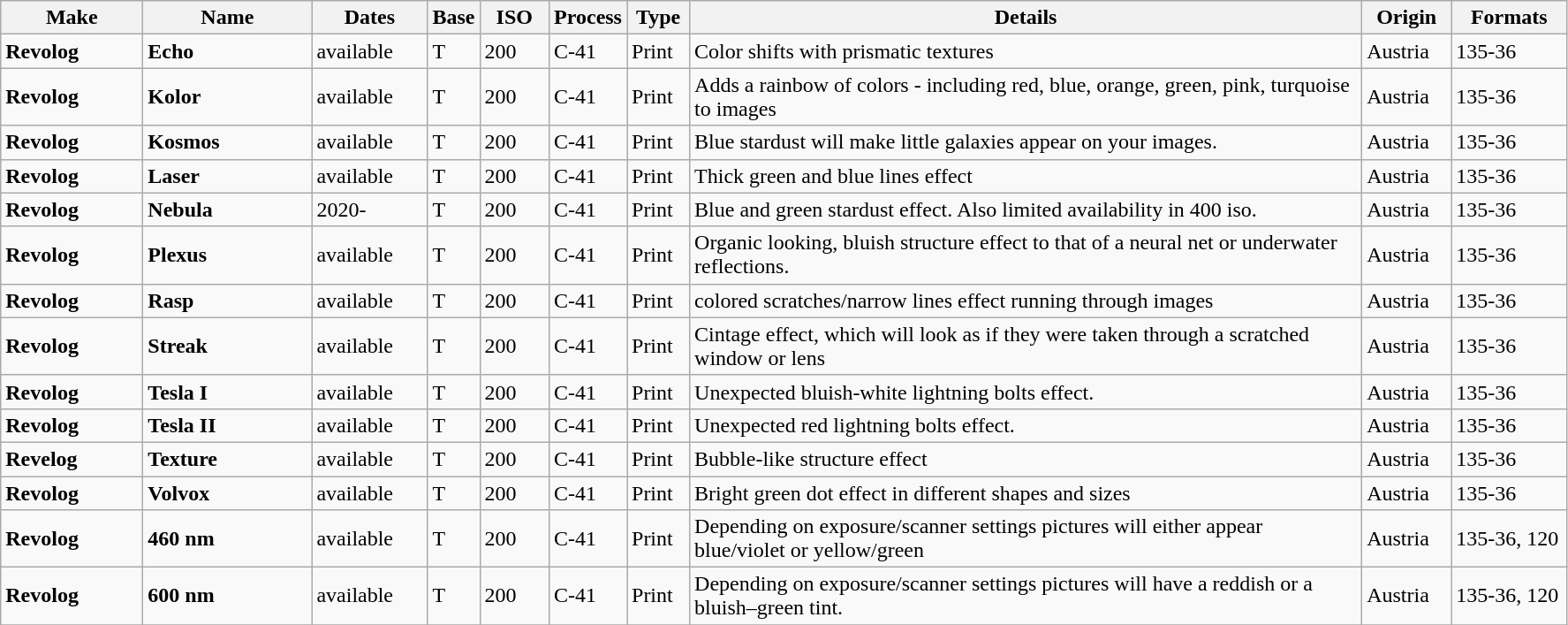<table class="wikitable">
<tr>
<th scope="col" style="width: 100px;">Make</th>
<th scope="col" style="width: 120px;">Name</th>
<th scope="col" style="width: 80px;">Dates</th>
<th scope="col" style="width: 30px;">Base</th>
<th scope="col" style="width: 45px;">ISO</th>
<th scope="col" style="width: 40px;">Process</th>
<th scope="col" style="width: 40px;">Type</th>
<th scope="col" style="width: 500px;">Details</th>
<th scope="col" style="width: 60px;">Origin</th>
<th scope="col" style="width: 80px;">Formats</th>
</tr>
<tr>
<td><strong>Revolog</strong></td>
<td><strong>Echo</strong></td>
<td>available</td>
<td>T</td>
<td>200</td>
<td>C-41</td>
<td>Print</td>
<td>Color shifts with prismatic textures</td>
<td>Austria</td>
<td>135-36</td>
</tr>
<tr>
<td><strong>Revolog</strong></td>
<td><strong>Kolor</strong></td>
<td>available</td>
<td>T</td>
<td>200</td>
<td>C-41</td>
<td>Print</td>
<td>Adds a rainbow of colors - including red, blue, orange, green, pink, turquoise to images</td>
<td>Austria</td>
<td>135-36</td>
</tr>
<tr>
<td><strong>Revolog</strong></td>
<td><strong>Kosmos</strong></td>
<td>available</td>
<td>T</td>
<td>200</td>
<td>C-41</td>
<td>Print</td>
<td>Blue stardust will make little galaxies appear on your images.</td>
<td>Austria</td>
<td>135-36</td>
</tr>
<tr>
<td><strong>Revolog</strong></td>
<td><strong>Laser</strong></td>
<td>available</td>
<td>T</td>
<td>200</td>
<td>C-41</td>
<td>Print</td>
<td>Thick green and blue lines effect</td>
<td>Austria</td>
<td>135-36</td>
</tr>
<tr>
<td><strong>Revolog</strong></td>
<td><strong>Nebula</strong></td>
<td>2020-</td>
<td>T</td>
<td>200</td>
<td>C-41</td>
<td>Print</td>
<td>Blue and green stardust effect. Also limited availability in 400 iso.</td>
<td>Austria</td>
<td>135-36</td>
</tr>
<tr>
<td><strong>Revolog</strong></td>
<td><strong>Plexus</strong></td>
<td>available</td>
<td>T</td>
<td>200</td>
<td>C-41</td>
<td>Print</td>
<td>Organic looking, bluish structure effect to that of a neural net or underwater reflections.</td>
<td>Austria</td>
<td>135-36</td>
</tr>
<tr>
<td><strong>Revolog</strong></td>
<td><strong>Rasp</strong></td>
<td>available</td>
<td>T</td>
<td>200</td>
<td>C-41</td>
<td>Print</td>
<td>colored scratches/narrow lines effect running through images</td>
<td>Austria</td>
<td>135-36</td>
</tr>
<tr>
<td><strong>Revolog</strong></td>
<td><strong>Streak</strong></td>
<td>available</td>
<td>T</td>
<td>200</td>
<td>C-41</td>
<td>Print</td>
<td>Cintage effect, which will look as if they were taken through a scratched window or lens</td>
<td>Austria</td>
<td>135-36</td>
</tr>
<tr>
<td><strong>Revolog</strong></td>
<td><strong>Tesla I</strong></td>
<td>available</td>
<td>T</td>
<td>200</td>
<td>C-41</td>
<td>Print</td>
<td>Unexpected bluish-white lightning bolts effect.</td>
<td>Austria</td>
<td>135-36</td>
</tr>
<tr>
<td><strong>Revolog</strong></td>
<td><strong>Tesla II</strong></td>
<td>available</td>
<td>T</td>
<td>200</td>
<td>C-41</td>
<td>Print</td>
<td>Unexpected red lightning bolts effect.</td>
<td>Austria</td>
<td>135-36</td>
</tr>
<tr>
<td><strong>Revelog</strong></td>
<td><strong>Texture</strong></td>
<td>available</td>
<td>T</td>
<td>200</td>
<td>C-41</td>
<td>Print</td>
<td>Bubble-like structure effect</td>
<td>Austria</td>
<td>135-36</td>
</tr>
<tr>
<td><strong>Revolog</strong></td>
<td><strong>Volvox</strong></td>
<td>available</td>
<td>T</td>
<td>200</td>
<td>C-41</td>
<td>Print</td>
<td>Bright green dot effect in different shapes and sizes</td>
<td>Austria</td>
<td>135-36</td>
</tr>
<tr>
<td><strong>Revolog</strong></td>
<td><strong>460 nm</strong></td>
<td>available</td>
<td>T</td>
<td>200</td>
<td>C-41</td>
<td>Print</td>
<td>Depending on exposure/scanner settings pictures will either appear blue/violet or yellow/green</td>
<td>Austria</td>
<td>135-36, 120</td>
</tr>
<tr>
<td><strong>Revolog</strong></td>
<td><strong>600 nm</strong></td>
<td>available</td>
<td>T</td>
<td>200</td>
<td>C-41</td>
<td>Print</td>
<td>Depending on exposure/scanner settings pictures will have a reddish or a bluish–green tint.</td>
<td>Austria</td>
<td>135-36, 120</td>
</tr>
<tr>
</tr>
</table>
